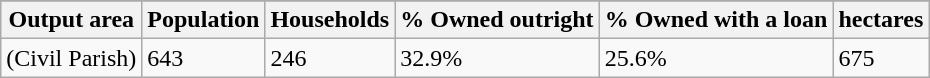<table class="wikitable">
<tr>
</tr>
<tr>
<th>Output area</th>
<th>Population</th>
<th>Households</th>
<th>% Owned outright</th>
<th>% Owned with a loan</th>
<th>hectares</th>
</tr>
<tr>
<td>(Civil Parish)</td>
<td>643</td>
<td>246</td>
<td>32.9%</td>
<td>25.6%</td>
<td>675</td>
</tr>
</table>
